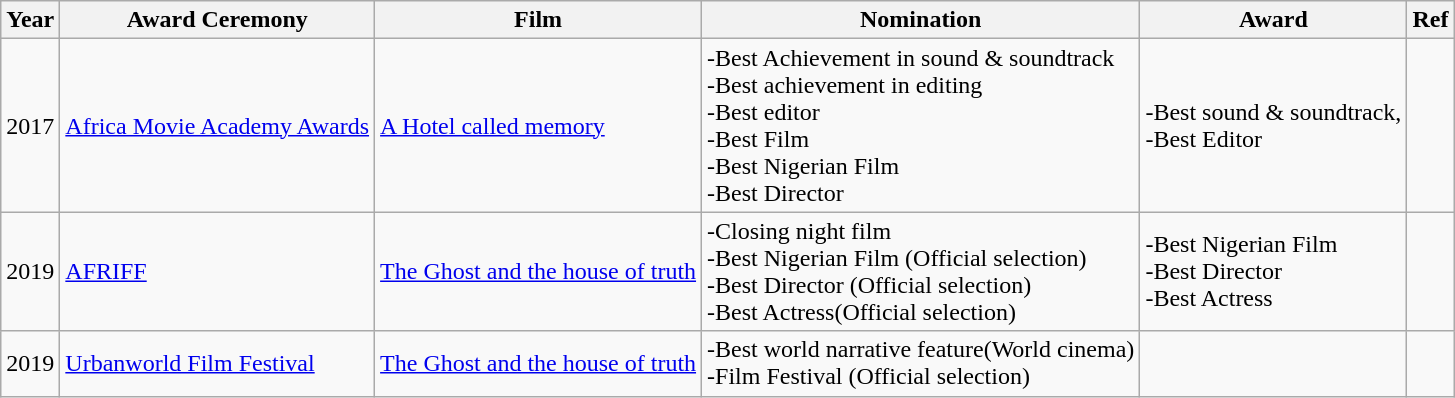<table class="wikitable">
<tr>
<th>Year</th>
<th>Award Ceremony</th>
<th>Film</th>
<th>Nomination</th>
<th>Award</th>
<th>Ref</th>
</tr>
<tr>
<td>2017</td>
<td><a href='#'>Africa Movie Academy Awards</a></td>
<td><a href='#'>A Hotel called memory</a></td>
<td>-Best Achievement in sound & soundtrack<br>-Best achievement in editing<br>-Best editor<br>-Best Film<br>-Best Nigerian Film<br>-Best Director</td>
<td>-Best sound & soundtrack,<br>-Best Editor</td>
<td></td>
</tr>
<tr>
<td>2019</td>
<td><a href='#'>AFRIFF</a></td>
<td><a href='#'>The Ghost and the house of truth</a></td>
<td>-Closing night film<br>-Best Nigerian Film (Official selection)<br>-Best Director (Official selection)<br>-Best Actress(Official selection)</td>
<td>-Best Nigerian Film<br>-Best Director<br>-Best Actress</td>
<td></td>
</tr>
<tr>
<td>2019</td>
<td><a href='#'>Urbanworld Film Festival</a></td>
<td><a href='#'>The Ghost and the house of truth</a></td>
<td>-Best world narrative feature(World cinema)<br>-Film Festival (Official selection)</td>
<td></td>
<td></td>
</tr>
</table>
